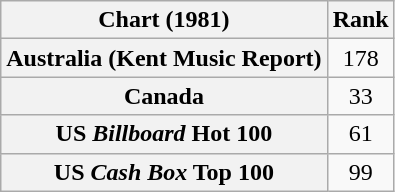<table class="wikitable sortable plainrowheaders" style="text-align:center">
<tr>
<th align="left">Chart (1981)</th>
<th style="text-align:center;">Rank</th>
</tr>
<tr>
<th scope="row">Australia (Kent Music Report)</th>
<td>178</td>
</tr>
<tr>
<th scope="row">Canada</th>
<td>33</td>
</tr>
<tr>
<th scope="row">US <em>Billboard</em> Hot 100</th>
<td>61</td>
</tr>
<tr>
<th scope="row">US <em>Cash Box</em> Top 100</th>
<td>99</td>
</tr>
</table>
